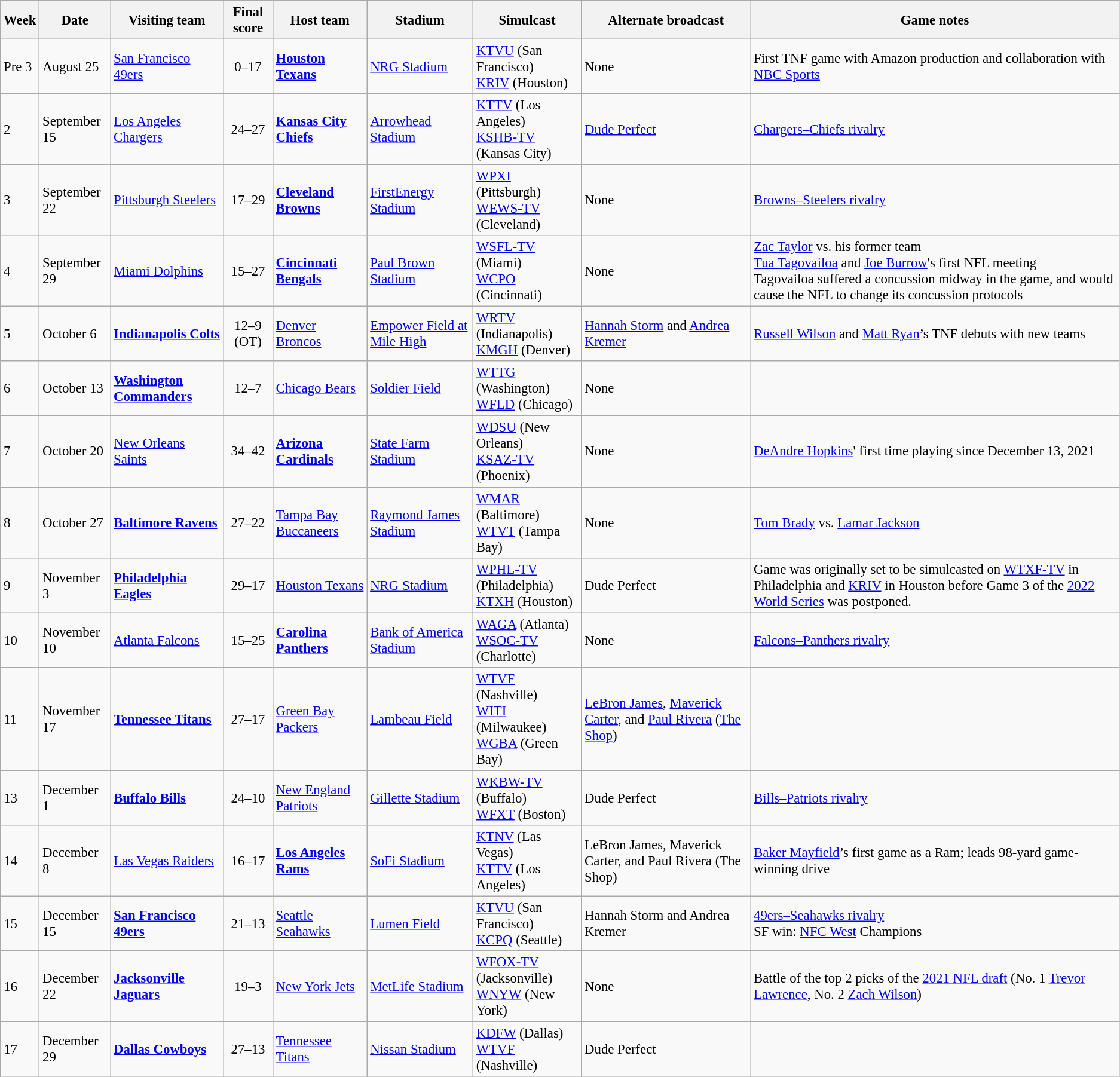<table class="wikitable" style="font-size: 95%;">
<tr>
<th>Week</th>
<th>Date</th>
<th>Visiting team</th>
<th>Final score</th>
<th>Host team</th>
<th>Stadium</th>
<th>Simulcast</th>
<th>Alternate broadcast</th>
<th>Game notes</th>
</tr>
<tr>
<td>Pre 3</td>
<td>August 25</td>
<td><a href='#'>San Francisco 49ers</a></td>
<td align="center">0–17</td>
<td><strong><a href='#'>Houston Texans</a></strong></td>
<td><a href='#'>NRG Stadium</a></td>
<td><a href='#'>KTVU</a> (San Francisco)<br><a href='#'>KRIV</a> (Houston)</td>
<td>None</td>
<td>First TNF game with Amazon production and collaboration with <a href='#'>NBC Sports</a></td>
</tr>
<tr>
<td>2</td>
<td>September 15</td>
<td><a href='#'>Los Angeles Chargers</a></td>
<td align="center">24–27</td>
<td><strong><a href='#'>Kansas City Chiefs</a></strong></td>
<td><a href='#'>Arrowhead Stadium</a></td>
<td><a href='#'>KTTV</a> (Los Angeles)<br><a href='#'>KSHB-TV</a> (Kansas City)</td>
<td><a href='#'>Dude Perfect</a></td>
<td><a href='#'>Chargers–Chiefs rivalry</a></td>
</tr>
<tr>
<td>3</td>
<td>September 22</td>
<td><a href='#'>Pittsburgh Steelers</a></td>
<td align="center">17–29</td>
<td><strong><a href='#'>Cleveland Browns</a></strong></td>
<td><a href='#'>FirstEnergy Stadium</a></td>
<td><a href='#'>WPXI</a> (Pittsburgh)<br><a href='#'>WEWS-TV</a> (Cleveland)</td>
<td>None</td>
<td><a href='#'>Browns–Steelers rivalry</a></td>
</tr>
<tr>
<td>4</td>
<td>September 29</td>
<td><a href='#'>Miami Dolphins</a></td>
<td align="center">15–27</td>
<td><strong><a href='#'>Cincinnati Bengals</a></strong></td>
<td><a href='#'>Paul Brown Stadium</a></td>
<td><a href='#'>WSFL-TV</a> (Miami)<br><a href='#'>WCPO</a> (Cincinnati)</td>
<td>None</td>
<td><a href='#'>Zac Taylor</a> vs. his former team<br><a href='#'>Tua Tagovailoa</a> and <a href='#'>Joe Burrow</a>'s first NFL meeting<br>Tagovailoa suffered a concussion midway in the game, and would cause the NFL to change its concussion protocols</td>
</tr>
<tr>
<td>5</td>
<td>October 6</td>
<td><strong><a href='#'>Indianapolis Colts</a></strong></td>
<td align="center">12–9 (OT)</td>
<td><a href='#'>Denver Broncos</a></td>
<td><a href='#'>Empower Field at Mile High</a></td>
<td><a href='#'>WRTV</a> (Indianapolis)<br><a href='#'>KMGH</a> (Denver)</td>
<td><a href='#'>Hannah Storm</a> and <a href='#'>Andrea Kremer</a></td>
<td><a href='#'>Russell Wilson</a> and <a href='#'>Matt Ryan</a>’s TNF debuts with new teams</td>
</tr>
<tr>
<td>6</td>
<td>October 13</td>
<td><strong><a href='#'>Washington Commanders</a></strong></td>
<td align="center">12–7</td>
<td><a href='#'>Chicago Bears</a></td>
<td><a href='#'>Soldier Field</a></td>
<td><a href='#'>WTTG</a> (Washington)<br><a href='#'>WFLD</a> (Chicago)</td>
<td>None</td>
<td></td>
</tr>
<tr>
<td>7</td>
<td>October 20</td>
<td><a href='#'>New Orleans Saints</a></td>
<td align="center">34–42</td>
<td><strong><a href='#'>Arizona Cardinals</a></strong></td>
<td><a href='#'>State Farm Stadium</a></td>
<td><a href='#'>WDSU</a> (New Orleans)<br><a href='#'>KSAZ-TV</a> (Phoenix)</td>
<td>None</td>
<td><a href='#'>DeAndre Hopkins</a>' first time playing since December 13, 2021</td>
</tr>
<tr>
<td>8</td>
<td>October 27</td>
<td><strong><a href='#'>Baltimore Ravens</a></strong></td>
<td align="center">27–22</td>
<td><a href='#'>Tampa Bay Buccaneers</a></td>
<td><a href='#'>Raymond James Stadium</a></td>
<td><a href='#'>WMAR</a> (Baltimore)<br><a href='#'>WTVT</a> (Tampa Bay)</td>
<td>None</td>
<td><a href='#'>Tom Brady</a> vs. <a href='#'>Lamar Jackson</a></td>
</tr>
<tr>
<td>9</td>
<td>November 3</td>
<td><strong><a href='#'>Philadelphia Eagles</a></strong></td>
<td align="center">29–17</td>
<td><a href='#'>Houston Texans</a></td>
<td><a href='#'>NRG Stadium</a></td>
<td><a href='#'>WPHL-TV</a> (Philadelphia)<br><a href='#'>KTXH</a> (Houston)</td>
<td>Dude Perfect</td>
<td>Game was originally set to be simulcasted on <a href='#'>WTXF-TV</a> in Philadelphia and <a href='#'>KRIV</a> in Houston before Game 3 of the <a href='#'>2022 World Series</a> was postponed.</td>
</tr>
<tr>
<td>10</td>
<td>November 10</td>
<td><a href='#'>Atlanta Falcons</a></td>
<td align="center">15–25</td>
<td><strong><a href='#'>Carolina Panthers</a></strong></td>
<td><a href='#'>Bank of America Stadium</a></td>
<td><a href='#'>WAGA</a> (Atlanta)<br><a href='#'>WSOC-TV</a> (Charlotte)</td>
<td>None</td>
<td><a href='#'>Falcons–Panthers rivalry</a></td>
</tr>
<tr>
<td>11</td>
<td>November 17</td>
<td><strong><a href='#'>Tennessee Titans</a></strong></td>
<td align="center">27–17</td>
<td><a href='#'>Green Bay Packers</a></td>
<td><a href='#'>Lambeau Field</a></td>
<td><a href='#'>WTVF</a> (Nashville)<br><a href='#'>WITI</a> (Milwaukee)<br><a href='#'>WGBA</a> (Green Bay)</td>
<td><a href='#'>LeBron James</a>, <a href='#'>Maverick Carter</a>, and <a href='#'>Paul Rivera</a> (<a href='#'>The Shop</a>)</td>
<td></td>
</tr>
<tr>
<td>13</td>
<td>December 1</td>
<td><strong><a href='#'>Buffalo Bills</a></strong></td>
<td align="center">24–10</td>
<td><a href='#'>New England Patriots</a></td>
<td><a href='#'>Gillette Stadium</a></td>
<td><a href='#'>WKBW-TV</a> (Buffalo)<br><a href='#'>WFXT</a> (Boston)</td>
<td>Dude Perfect</td>
<td><a href='#'>Bills–Patriots rivalry</a></td>
</tr>
<tr>
<td>14</td>
<td>December 8</td>
<td><a href='#'>Las Vegas Raiders</a></td>
<td align="center">16–17</td>
<td><strong><a href='#'>Los Angeles Rams</a></strong></td>
<td><a href='#'>SoFi Stadium</a></td>
<td><a href='#'>KTNV</a> (Las Vegas)<br><a href='#'>KTTV</a> (Los Angeles)</td>
<td>LeBron James, Maverick Carter, and Paul Rivera (The Shop)</td>
<td><a href='#'>Baker Mayfield</a>’s first game as a Ram; leads 98-yard game-winning drive</td>
</tr>
<tr>
<td>15</td>
<td>December 15</td>
<td><strong><a href='#'>San Francisco 49ers</a></strong></td>
<td align="center">21–13</td>
<td><a href='#'>Seattle Seahawks</a></td>
<td><a href='#'>Lumen Field</a></td>
<td><a href='#'>KTVU</a> (San Francisco)<br><a href='#'>KCPQ</a> (Seattle)</td>
<td>Hannah Storm and Andrea Kremer</td>
<td><a href='#'>49ers–Seahawks rivalry</a><br>SF win: <a href='#'>NFC West</a> Champions</td>
</tr>
<tr>
<td>16</td>
<td>December 22</td>
<td><strong><a href='#'>Jacksonville Jaguars</a></strong></td>
<td align="center">19–3</td>
<td><a href='#'>New York Jets</a></td>
<td><a href='#'>MetLife Stadium</a></td>
<td><a href='#'>WFOX-TV</a> (Jacksonville)<br><a href='#'>WNYW</a> (New York)</td>
<td>None</td>
<td>Battle of the top 2 picks of the <a href='#'>2021 NFL draft</a> (No. 1 <a href='#'>Trevor Lawrence</a>, No. 2 <a href='#'>Zach Wilson</a>)</td>
</tr>
<tr>
<td>17</td>
<td>December 29</td>
<td><strong><a href='#'>Dallas Cowboys</a></strong></td>
<td align="center">27–13</td>
<td><a href='#'>Tennessee Titans</a></td>
<td><a href='#'>Nissan Stadium</a></td>
<td><a href='#'>KDFW</a> (Dallas)<br><a href='#'>WTVF</a> (Nashville)</td>
<td>Dude Perfect</td>
<td></td>
</tr>
</table>
